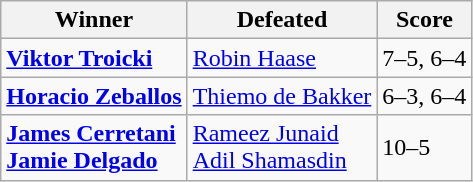<table class="wikitable">
<tr>
<th>Winner</th>
<th>Defeated</th>
<th>Score</th>
</tr>
<tr>
<td> <strong><a href='#'>Viktor Troicki</a></strong></td>
<td> <a href='#'>Robin Haase</a></td>
<td>7–5, 6–4</td>
</tr>
<tr>
<td> <strong><a href='#'>Horacio Zeballos</a></strong></td>
<td> <a href='#'>Thiemo de Bakker</a></td>
<td>6–3, 6–4</td>
</tr>
<tr>
<td><strong> <a href='#'>James Cerretani</a><br> <a href='#'>Jamie Delgado</a></strong></td>
<td> <a href='#'>Rameez Junaid</a><br> <a href='#'>Adil Shamasdin</a></td>
<td>10–5</td>
</tr>
</table>
